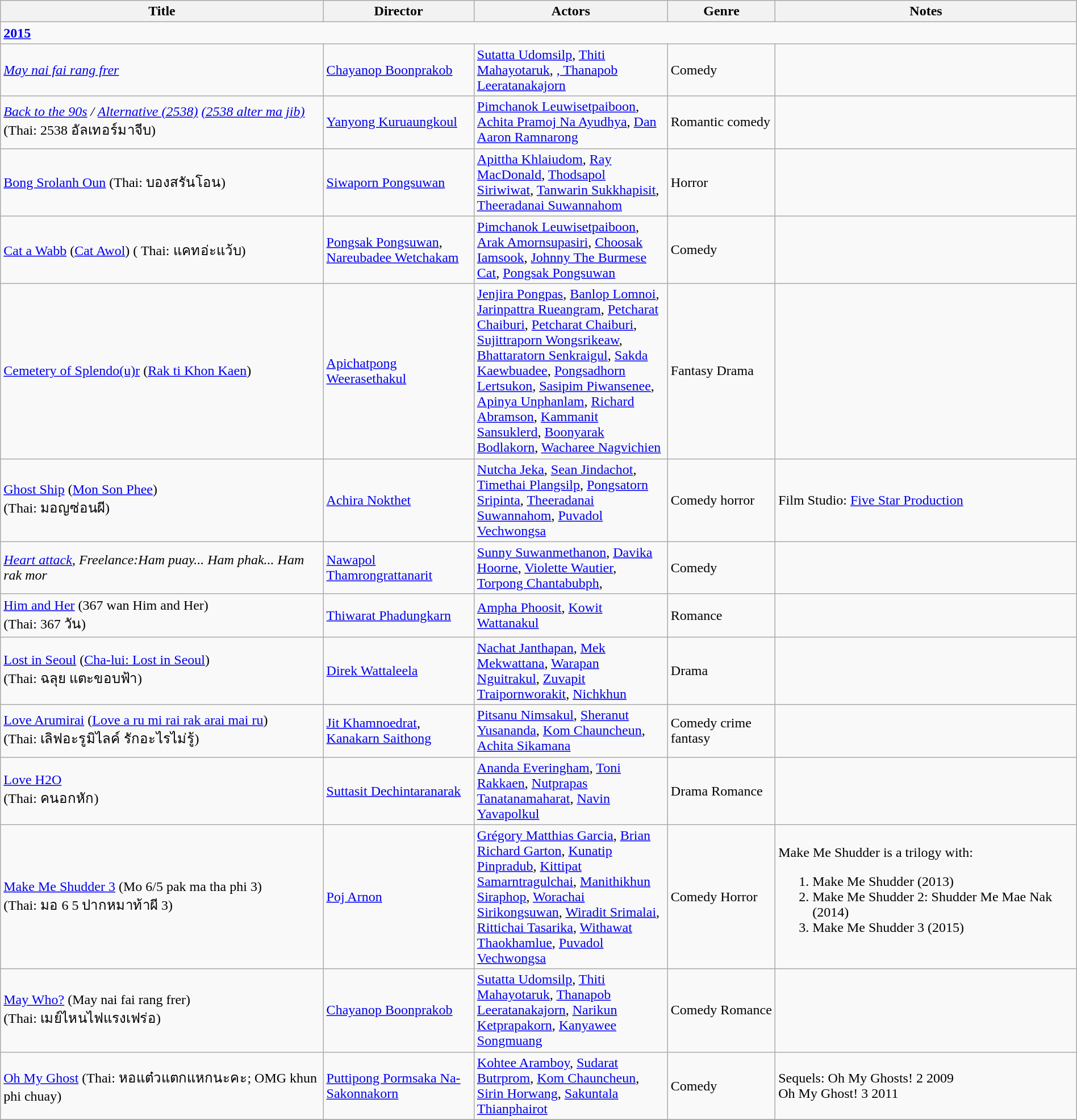<table class="wikitable sortable" style="width:100%;">
<tr>
<th style="width:30%;">Title</th>
<th style="width:14%;">Director</th>
<th style="width:18%;">Actors</th>
<th style="width:10%;">Genre</th>
<th style="width:28%;">Notes</th>
</tr>
<tr>
<td colspan="6" ><strong><a href='#'>2015</a></strong></td>
</tr>
<tr>
<td><em><a href='#'>May nai fai rang frer</a></em></td>
<td><a href='#'>Chayanop Boonprakob</a></td>
<td><a href='#'>Sutatta Udomsilp</a>, <a href='#'>Thiti Mahayotaruk</a>, <a href='#'>, Thanapob Leeratanakajorn</a></td>
<td>Comedy</td>
<td></td>
</tr>
<tr>
<td><em><a href='#'>Back to the 90s</a> / <a href='#'>Alternative (2538)</a> <a href='#'>(2538 alter ma jib)</a></em><br>(Thai: 2538 อัลเทอร์มาจีบ)</td>
<td><a href='#'>Yanyong Kuruaungkoul</a></td>
<td><a href='#'>Pimchanok Leuwisetpaiboon</a>, <a href='#'>Achita Pramoj Na Ayudhya</a>, <a href='#'>Dan Aaron Ramnarong</a></td>
<td>Romantic comedy</td>
<td></td>
</tr>
<tr>
<td><a href='#'>Bong Srolanh Oun</a> (Thai: บองสรันโอน)</td>
<td><a href='#'>Siwaporn Pongsuwan</a></td>
<td><a href='#'>Apittha Khlaiudom</a>, <a href='#'>Ray MacDonald</a>, <a href='#'>Thodsapol Siriwiwat</a>, <a href='#'>Tanwarin Sukkhapisit</a>, <a href='#'>Theeradanai Suwannahom</a></td>
<td>Horror</td>
<td></td>
</tr>
<tr>
<td><a href='#'>Cat a Wabb</a> (<a href='#'>Cat Awol</a>) ( Thai:  แคทอ่ะแว้บ)</td>
<td><a href='#'>Pongsak Pongsuwan</a>, <a href='#'>Nareubadee Wetchakam</a></td>
<td><a href='#'>Pimchanok Leuwisetpaiboon</a>, <a href='#'>Arak Amornsupasiri</a>, <a href='#'>Choosak Iamsook</a>, <a href='#'>Johnny The Burmese Cat</a>, <a href='#'>Pongsak Pongsuwan</a></td>
<td>Comedy</td>
<td></td>
</tr>
<tr>
<td><a href='#'>Cemetery of Splendo(u)r</a> (<a href='#'>Rak ti Khon Kaen</a>)</td>
<td><a href='#'>Apichatpong Weerasethakul</a></td>
<td><a href='#'>Jenjira Pongpas</a>, <a href='#'>Banlop Lomnoi</a>, <a href='#'>Jarinpattra Rueangram</a>, <a href='#'>Petcharat Chaiburi</a>, <a href='#'>Petcharat Chaiburi</a>, <a href='#'>Sujittraporn Wongsrikeaw</a>, <a href='#'>Bhattaratorn Senkraigul</a>, <a href='#'>Sakda Kaewbuadee</a>, <a href='#'>Pongsadhorn Lertsukon</a>, <a href='#'>Sasipim Piwansenee</a>, <a href='#'>Apinya Unphanlam</a>, <a href='#'>Richard Abramson</a>, <a href='#'>Kammanit Sansuklerd</a>, <a href='#'>Boonyarak Bodlakorn</a>, <a href='#'>Wacharee Nagvichien</a></td>
<td>Fantasy Drama</td>
<td></td>
</tr>
<tr>
<td><a href='#'>Ghost Ship</a> (<a href='#'>Mon Son Phee</a>)<br>(Thai: มอญซ่อนผี)</td>
<td><a href='#'>Achira Nokthet</a></td>
<td><a href='#'>Nutcha Jeka</a>, <a href='#'>Sean Jindachot</a>, <a href='#'>Timethai Plangsilp</a>, <a href='#'>Pongsatorn Sripinta</a>, <a href='#'>Theeradanai Suwannahom</a>, <a href='#'>Puvadol Vechwongsa</a></td>
<td>Comedy horror</td>
<td>Film Studio: <a href='#'>Five Star Production</a></td>
</tr>
<tr>
<td><em><a href='#'>Heart attack</a>, Freelance:Ham puay... Ham phak... Ham rak mor</em></td>
<td><a href='#'>Nawapol Thamrongrattanarit</a></td>
<td><a href='#'>Sunny Suwanmethanon</a>, <a href='#'>Davika Hoorne</a>, <a href='#'>Violette Wautier</a>, <a href='#'>Torpong Chantabubph</a>,</td>
<td>Comedy</td>
<td></td>
</tr>
<tr>
<td><a href='#'>Him and Her</a> (367 wan Him and Her)<br>(Thai: 367 วัน)</td>
<td><a href='#'>Thiwarat Phadungkarn</a></td>
<td><a href='#'>Ampha Phoosit</a>, <a href='#'>Kowit Wattanakul</a></td>
<td>Romance</td>
<td></td>
</tr>
<tr>
<td><a href='#'>Lost in Seoul</a> (<a href='#'>Cha-lui: Lost in Seoul</a>)<br>(Thai: ฉลุย แตะขอบฟ้า)</td>
<td><a href='#'>Direk Wattaleela</a></td>
<td><a href='#'>Nachat Janthapan</a>, <a href='#'>Mek Mekwattana</a>, <a href='#'>Warapan Nguitrakul</a>, <a href='#'>Zuvapit Traipornworakit</a>, <a href='#'>Nichkhun</a></td>
<td>Drama</td>
<td></td>
</tr>
<tr>
<td><a href='#'>Love Arumirai</a> (<a href='#'>Love a ru mi rai rak arai mai ru</a>)<br>(Thai: เลิฟอะรูมิไลค์ รักอะไรไม่รู้)</td>
<td><a href='#'>Jit Khamnoedrat</a>, <a href='#'>Kanakarn Saithong</a></td>
<td><a href='#'>Pitsanu Nimsakul</a>, <a href='#'>Sheranut Yusananda</a>, <a href='#'>Kom Chauncheun</a>, <a href='#'>Achita Sikamana</a></td>
<td>Comedy crime fantasy</td>
<td></td>
</tr>
<tr>
<td><a href='#'>Love H2O</a><br>(Thai: คนอกหัก)</td>
<td><a href='#'>Suttasit Dechintaranarak</a></td>
<td><a href='#'>Ananda Everingham</a>, <a href='#'>Toni Rakkaen</a>, <a href='#'>Nutprapas Tanatanamaharat</a>, <a href='#'>Navin Yavapolkul</a></td>
<td>Drama Romance</td>
<td></td>
</tr>
<tr>
<td><a href='#'>Make Me Shudder 3</a> (Mo 6/5 pak ma tha phi 3)<br>(Thai: มอ 6 5 ปากหมาท้าผี 3)</td>
<td><a href='#'>Poj Arnon</a></td>
<td><a href='#'>Grégory Matthias Garcia</a>, <a href='#'>Brian Richard Garton</a>, <a href='#'>Kunatip Pinpradub</a>, <a href='#'>Kittipat Samarntragulchai</a>, <a href='#'>Manithikhun Siraphop</a>, <a href='#'>Worachai Sirikongsuwan</a>, <a href='#'>Wiradit Srimalai</a>, <a href='#'>Rittichai Tasarika</a>, <a href='#'>Withawat Thaokhamlue</a>, <a href='#'>Puvadol Vechwongsa</a></td>
<td>Comedy Horror</td>
<td>Make Me Shudder is a trilogy with:<br><ol><li>Make Me Shudder (2013)</li><li>Make Me Shudder 2: Shudder Me Mae Nak (2014)</li><li>Make Me Shudder 3 (2015)</li></ol></td>
</tr>
<tr>
<td><a href='#'>May Who?</a> (May nai fai rang frer)<br>(Thai: เมย์ไหนไฟแรงเฟร่อ)</td>
<td><a href='#'>Chayanop Boonprakob</a></td>
<td><a href='#'>Sutatta Udomsilp</a>, <a href='#'>Thiti Mahayotaruk</a>, <a href='#'>Thanapob Leeratanakajorn</a>, <a href='#'>Narikun Ketprapakorn</a>, <a href='#'>Kanyawee Songmuang</a></td>
<td>Comedy Romance</td>
<td></td>
</tr>
<tr>
<td><a href='#'>Oh My Ghost</a> (Thai: หอแต๋วแตกแหกนะคะ; OMG khun phi chuay)</td>
<td><a href='#'>Puttipong Pormsaka Na-Sakonnakorn</a></td>
<td><a href='#'>Kohtee Aramboy</a>, <a href='#'>Sudarat Butrprom</a>, <a href='#'>Kom Chauncheun</a>, <a href='#'>Sirin Horwang</a>, <a href='#'>Sakuntala Thianphairot</a></td>
<td>Comedy</td>
<td>Sequels: Oh My Ghosts! 2 2009<br>Oh My Ghost! 3 2011</td>
</tr>
<tr>
</tr>
</table>
